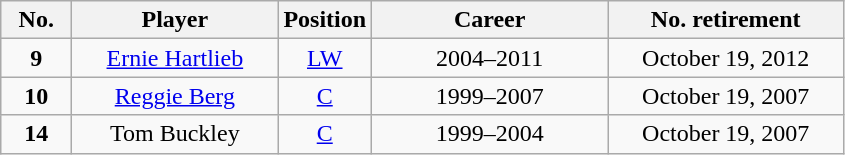<table class="wikitable sortable" style="text-align:center">
<tr>
<th width=40px>No.</th>
<th width=130px>Player</th>
<th width=40px>Position</th>
<th width=150px>Career</th>
<th width=150px>No. retirement</th>
</tr>
<tr>
<td><strong>9</strong></td>
<td><a href='#'>Ernie Hartlieb</a></td>
<td><a href='#'>LW</a></td>
<td>2004–2011</td>
<td>October 19, 2012</td>
</tr>
<tr>
<td><strong>10</strong></td>
<td><a href='#'>Reggie Berg</a></td>
<td><a href='#'>C</a></td>
<td>1999–2007</td>
<td>October 19, 2007</td>
</tr>
<tr>
<td><strong>14</strong></td>
<td>Tom Buckley</td>
<td><a href='#'>C</a></td>
<td>1999–2004</td>
<td>October 19, 2007</td>
</tr>
</table>
